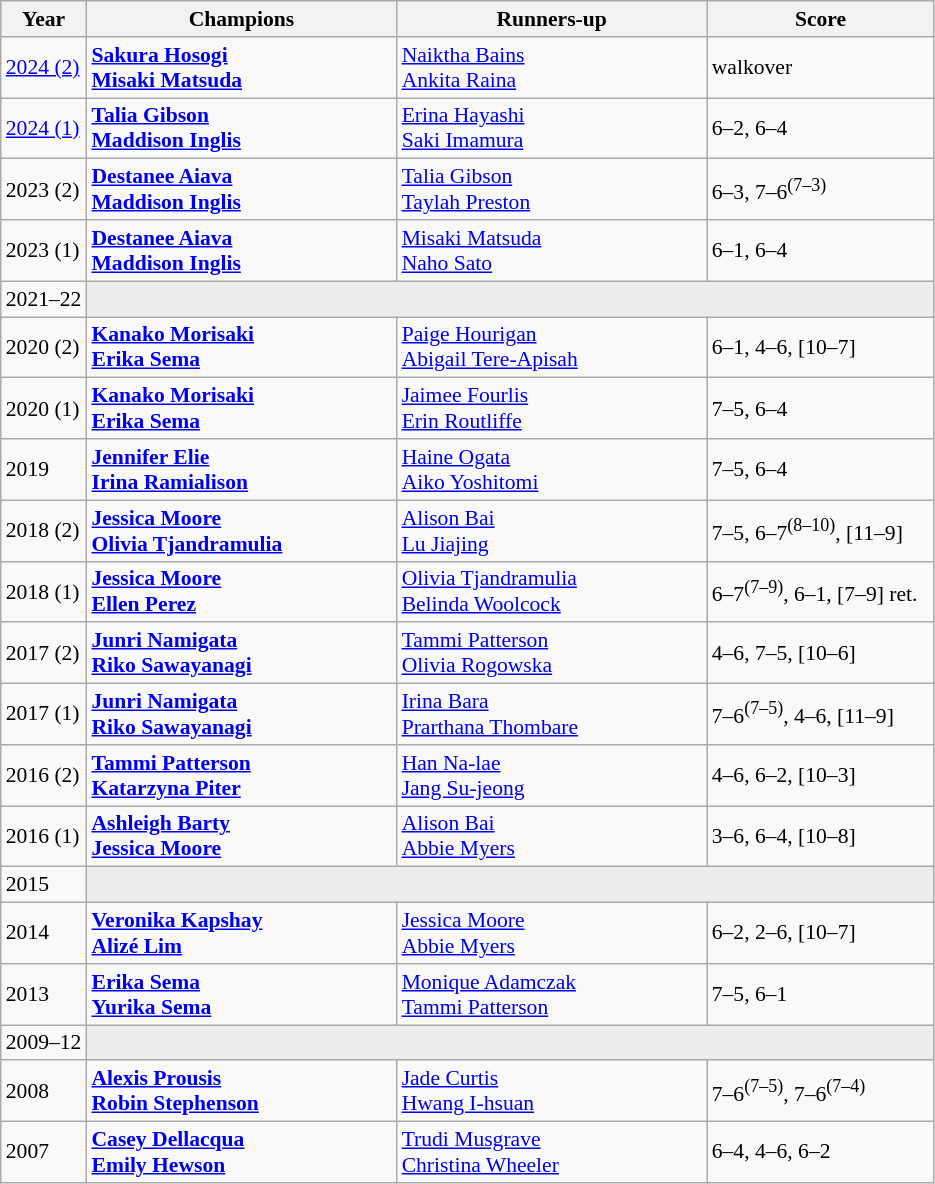<table class="wikitable" style="font-size:90%">
<tr>
<th>Year</th>
<th width="200">Champions</th>
<th width="200">Runners-up</th>
<th width="145">Score</th>
</tr>
<tr>
<td><a href='#'>2024 (2)</a></td>
<td> <strong><a href='#'>Sakura Hosogi</a></strong> <br>  <strong><a href='#'>Misaki Matsuda</a></strong></td>
<td> <a href='#'>Naiktha Bains</a> <br>  <a href='#'>Ankita Raina</a></td>
<td>walkover</td>
</tr>
<tr>
<td><a href='#'>2024 (1)</a></td>
<td> <strong><a href='#'>Talia Gibson</a></strong> <br>  <strong><a href='#'>Maddison Inglis</a></strong></td>
<td> <a href='#'>Erina Hayashi</a> <br>  <a href='#'>Saki Imamura</a></td>
<td>6–2, 6–4</td>
</tr>
<tr>
<td>2023 (2)</td>
<td> <strong><a href='#'>Destanee Aiava</a></strong> <br>  <strong><a href='#'>Maddison Inglis</a></strong></td>
<td> <a href='#'>Talia Gibson</a> <br>  <a href='#'>Taylah Preston</a></td>
<td>6–3, 7–6<sup>(7–3)</sup></td>
</tr>
<tr>
<td>2023 (1)</td>
<td> <strong><a href='#'>Destanee Aiava</a></strong> <br>  <strong><a href='#'>Maddison Inglis</a></strong></td>
<td> <a href='#'>Misaki Matsuda</a> <br>  <a href='#'>Naho Sato</a></td>
<td>6–1, 6–4</td>
</tr>
<tr>
<td>2021–22</td>
<td colspan=3 bgcolor="#ededed"></td>
</tr>
<tr>
<td>2020 (2)</td>
<td> <strong><a href='#'>Kanako Morisaki</a></strong> <br>  <strong><a href='#'>Erika Sema</a></strong></td>
<td> <a href='#'>Paige Hourigan</a> <br>  <a href='#'>Abigail Tere-Apisah</a></td>
<td>6–1, 4–6, [10–7]</td>
</tr>
<tr>
<td>2020 (1)</td>
<td> <strong><a href='#'>Kanako Morisaki</a></strong> <br>  <strong><a href='#'>Erika Sema</a></strong></td>
<td> <a href='#'>Jaimee Fourlis</a> <br>  <a href='#'>Erin Routliffe</a></td>
<td>7–5, 6–4</td>
</tr>
<tr>
<td>2019</td>
<td> <strong><a href='#'>Jennifer Elie</a></strong> <br>  <strong><a href='#'>Irina Ramialison</a></strong></td>
<td> <a href='#'>Haine Ogata</a> <br>  <a href='#'>Aiko Yoshitomi</a></td>
<td>7–5, 6–4</td>
</tr>
<tr>
<td>2018 (2)</td>
<td> <strong><a href='#'>Jessica Moore</a></strong> <br>  <strong><a href='#'>Olivia Tjandramulia</a></strong></td>
<td> <a href='#'>Alison Bai</a> <br>  <a href='#'>Lu Jiajing</a></td>
<td>7–5, 6–7<sup>(8–10)</sup>, [11–9]</td>
</tr>
<tr>
<td>2018 (1)</td>
<td> <strong><a href='#'>Jessica Moore</a></strong> <br>  <strong><a href='#'>Ellen Perez</a></strong></td>
<td> <a href='#'>Olivia Tjandramulia</a> <br>  <a href='#'>Belinda Woolcock</a></td>
<td>6–7<sup>(7–9)</sup>, 6–1, [7–9] ret.</td>
</tr>
<tr>
<td>2017 (2)</td>
<td> <strong><a href='#'>Junri Namigata</a></strong> <br>  <strong><a href='#'>Riko Sawayanagi</a></strong></td>
<td> <a href='#'>Tammi Patterson</a> <br>  <a href='#'>Olivia Rogowska</a></td>
<td>4–6, 7–5, [10–6]</td>
</tr>
<tr>
<td>2017 (1)</td>
<td> <strong><a href='#'>Junri Namigata</a></strong> <br>  <strong><a href='#'>Riko Sawayanagi</a></strong></td>
<td> <a href='#'>Irina Bara</a> <br>  <a href='#'>Prarthana Thombare</a></td>
<td>7–6<sup>(7–5)</sup>, 4–6, [11–9]</td>
</tr>
<tr>
<td>2016 (2)</td>
<td> <strong><a href='#'>Tammi Patterson</a></strong> <br>  <strong><a href='#'>Katarzyna Piter</a></strong></td>
<td> <a href='#'>Han Na-lae</a> <br>  <a href='#'>Jang Su-jeong</a></td>
<td>4–6, 6–2, [10–3]</td>
</tr>
<tr>
<td>2016 (1)</td>
<td> <strong><a href='#'>Ashleigh Barty</a></strong> <br>  <strong><a href='#'>Jessica Moore</a></strong></td>
<td> <a href='#'>Alison Bai</a> <br>  <a href='#'>Abbie Myers</a></td>
<td>3–6, 6–4, [10–8]</td>
</tr>
<tr>
<td>2015</td>
<td colspan=3 bgcolor="#ededed"></td>
</tr>
<tr>
<td>2014</td>
<td> <strong><a href='#'>Veronika Kapshay</a></strong> <br>  <strong><a href='#'>Alizé Lim</a></strong></td>
<td> <a href='#'>Jessica Moore</a> <br>  <a href='#'>Abbie Myers</a></td>
<td>6–2, 2–6, [10–7]</td>
</tr>
<tr>
<td>2013</td>
<td> <strong><a href='#'>Erika Sema</a></strong> <br>  <strong><a href='#'>Yurika Sema</a></strong></td>
<td> <a href='#'>Monique Adamczak</a> <br>  <a href='#'>Tammi Patterson</a></td>
<td>7–5, 6–1</td>
</tr>
<tr>
<td>2009–12</td>
<td colspan=3 bgcolor="#ededed"></td>
</tr>
<tr>
<td>2008</td>
<td> <strong><a href='#'>Alexis Prousis</a></strong> <br>  <strong><a href='#'>Robin Stephenson</a></strong></td>
<td> <a href='#'>Jade Curtis</a> <br>  <a href='#'>Hwang I-hsuan</a></td>
<td>7–6<sup>(7–5)</sup>, 7–6<sup>(7–4)</sup></td>
</tr>
<tr>
<td>2007</td>
<td> <strong><a href='#'>Casey Dellacqua</a></strong> <br>  <strong><a href='#'>Emily Hewson</a></strong></td>
<td> <a href='#'>Trudi Musgrave</a> <br>  <a href='#'>Christina Wheeler</a></td>
<td>6–4, 4–6, 6–2</td>
</tr>
</table>
